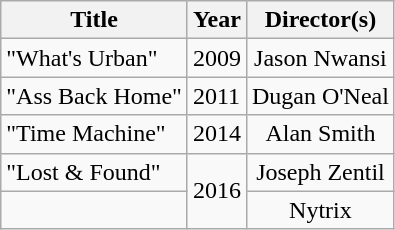<table class="wikitable plainrowheaders">
<tr>
<th scope="col">Title</th>
<th scope="col">Year</th>
<th scope="col">Director(s)</th>
</tr>
<tr>
<td>"What's Urban" <br> </td>
<td>2009</td>
<td align=center>Jason Nwansi</td>
</tr>
<tr>
<td>"Ass Back Home"<br> </td>
<td>2011</td>
<td align=center>Dugan O'Neal</td>
</tr>
<tr>
<td>"Time Machine"<br> </td>
<td>2014</td>
<td style="text-align:center;">Alan Smith</td>
</tr>
<tr>
<td>"Lost & Found"<br> </td>
<td rowspan="2">2016</td>
<td style="text-align:center;">Joseph Zentil</td>
</tr>
<tr>
<td><br> </td>
<td align=center>Nytrix</td>
</tr>
</table>
